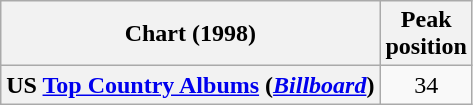<table class="wikitable plainrowheaders" style="text-align:center">
<tr>
<th scope="col">Chart (1998)</th>
<th scope="col">Peak<br>position</th>
</tr>
<tr>
<th scope="row">US <a href='#'>Top Country Albums</a> (<em><a href='#'>Billboard</a></em>)</th>
<td>34</td>
</tr>
</table>
